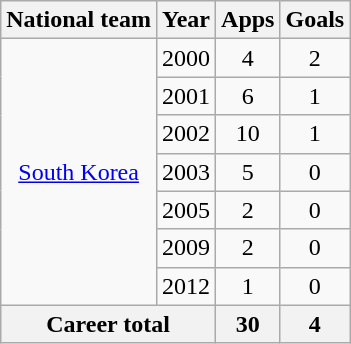<table class="wikitable" style="text-align:center">
<tr>
<th>National team</th>
<th>Year</th>
<th>Apps</th>
<th>Goals</th>
</tr>
<tr>
<td rowspan=7><a href='#'>South Korea</a></td>
<td>2000</td>
<td>4</td>
<td>2</td>
</tr>
<tr>
<td>2001</td>
<td>6</td>
<td>1</td>
</tr>
<tr>
<td>2002</td>
<td>10</td>
<td>1</td>
</tr>
<tr>
<td>2003</td>
<td>5</td>
<td>0</td>
</tr>
<tr>
<td>2005</td>
<td>2</td>
<td>0</td>
</tr>
<tr>
<td>2009</td>
<td>2</td>
<td>0</td>
</tr>
<tr>
<td>2012</td>
<td>1</td>
<td>0</td>
</tr>
<tr>
<th colspan="2">Career total</th>
<th>30</th>
<th>4</th>
</tr>
</table>
